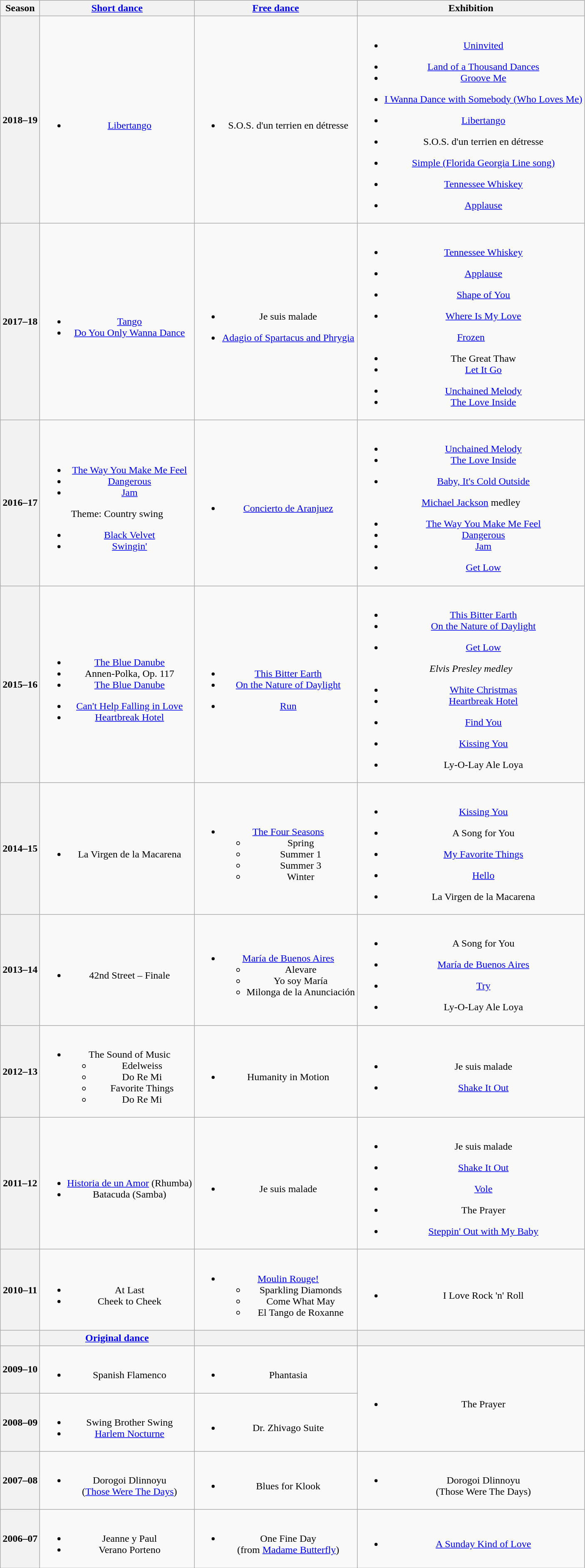<table class="wikitable" style="text-align:center">
<tr>
<th>Season</th>
<th><a href='#'>Short dance</a></th>
<th><a href='#'>Free dance</a></th>
<th>Exhibition</th>
</tr>
<tr>
<th>2018–19 <br></th>
<td><br><ul><li> <a href='#'>Libertango</a> <br></li></ul></td>
<td><br><ul><li>S.O.S. d'un terrien en détresse <br></li></ul></td>
<td><br><ul><li><a href='#'>Uninvited</a> <br></li></ul><ul><li><a href='#'>Land of a Thousand Dances</a> <br></li><li><a href='#'>Groove Me</a> <br></li></ul><ul><li><a href='#'>I Wanna Dance with Somebody (Who Loves Me)</a> <br></li></ul><ul><li><a href='#'>Libertango</a> <br></li></ul><ul><li>S.O.S. d'un terrien en détresse <br></li></ul><ul><li><a href='#'>Simple (Florida Georgia Line song)</a> <br></li></ul><ul><li><a href='#'>Tennessee Whiskey</a> <br></li></ul><ul><li><a href='#'>Applause</a> <br></li></ul></td>
</tr>
<tr>
<th>2017–18 <br></th>
<td><br><ul><li> <a href='#'>Tango</a> <br></li><li> <a href='#'>Do You Only Wanna Dance</a> <br></li></ul></td>
<td><br><ul><li>Je suis malade <br></li></ul><ul><li><a href='#'>Adagio of Spartacus and Phrygia</a> <br></li></ul></td>
<td><br><ul><li><a href='#'>Tennessee Whiskey</a> <br></li></ul><ul><li><a href='#'>Applause</a> <br></li></ul><ul><li><a href='#'>Shape of You</a> <br></li></ul><ul><li><a href='#'>Where Is My Love</a> <br></li></ul><a href='#'>Frozen</a><ul><li>The Great Thaw</li><li><a href='#'>Let It Go</a> <br></li></ul><ul><li><a href='#'>Unchained Melody</a> <br></li><li><a href='#'>The Love Inside</a> <br></li></ul></td>
</tr>
<tr>
<th>2016–17 <br> </th>
<td><br><ul><li> <a href='#'>The Way You Make Me Feel</a> <br></li><li> <a href='#'>Dangerous</a> <br></li><li> <a href='#'>Jam</a> <br></li></ul>Theme: Country swing<ul><li> <a href='#'>Black Velvet</a> <br></li><li> <a href='#'>Swingin'</a> <br></li></ul></td>
<td><br><ul><li><a href='#'>Concierto de Aranjuez</a> <br></li></ul></td>
<td><br><ul><li><a href='#'>Unchained Melody</a> <br></li><li><a href='#'>The Love Inside</a> <br></li></ul><ul><li><a href='#'>Baby, It's Cold Outside</a> <br></li></ul><a href='#'>Michael Jackson</a> medley<ul><li><a href='#'>The Way You Make Me Feel</a> <br> </li><li><a href='#'>Dangerous</a></li><li><a href='#'>Jam</a> <br> </li></ul><ul><li><a href='#'>Get Low</a> <br></li></ul></td>
</tr>
<tr>
<th>2015–16 <br> </th>
<td><br><ul><li> <a href='#'>The Blue Danube</a></li><li> Annen-Polka, Op. 117</li><li> <a href='#'>The Blue Danube</a> <br></li></ul><ul><li> <a href='#'>Can't Help Falling in Love</a></li><li> <a href='#'>Heartbreak Hotel</a> <br></li></ul></td>
<td><br><ul><li><a href='#'>This Bitter Earth</a></li><li><a href='#'>On the Nature of Daylight</a> <br></li></ul><ul><li><a href='#'>Run</a> <br></li></ul></td>
<td><br><ul><li><a href='#'>This Bitter Earth</a></li><li><a href='#'>On the Nature of Daylight</a> <br></li></ul><ul><li><a href='#'>Get Low</a> <br></li></ul><em>Elvis Presley medley</em><ul><li><a href='#'>White Christmas</a> <br></li><li><a href='#'>Heartbreak Hotel</a> <br></li></ul><ul><li><a href='#'>Find You</a> <br></li></ul><ul><li><a href='#'>Kissing You</a> <br></li></ul><ul><li>Ly-O-Lay Ale Loya <br></li></ul></td>
</tr>
<tr>
<th>2014–15 <br> </th>
<td><br><ul><li> La Virgen de la Macarena <br></li></ul></td>
<td><br><ul><li><a href='#'>The Four Seasons</a> <br><ul><li>Spring</li><li>Summer 1</li><li>Summer 3</li><li>Winter <br></li></ul></li></ul></td>
<td><br><ul><li><a href='#'>Kissing You</a> <br></li></ul><ul><li>A Song for You <br></li></ul><ul><li><a href='#'>My Favorite Things</a> <br></li></ul><ul><li><a href='#'>Hello</a></li></ul><ul><li>La Virgen de la Macarena <br></li></ul></td>
</tr>
<tr>
<th>2013–14 <br> </th>
<td><br><ul><li> 42nd Street – Finale <br></li></ul></td>
<td><br><ul><li><a href='#'>María de Buenos Aires</a> <br><ul><li>Alevare</li><li>Yo soy María</li><li>Milonga de la Anunciación <br></li></ul></li></ul></td>
<td><br><ul><li>A Song for You <br></li></ul><ul><li><a href='#'>María de Buenos Aires</a> <br></li></ul><ul><li><a href='#'>Try</a> <br></li></ul><ul><li>Ly-O-Lay Ale Loya <br></li></ul></td>
</tr>
<tr>
<th>2012–13 <br> </th>
<td><br><ul><li>The Sound of Music <br><ul><li> Edelweiss</li><li> Do Re Mi</li><li> Favorite Things</li><li> Do Re Mi</li></ul></li></ul></td>
<td><br><ul><li>Humanity in Motion <br></li></ul></td>
<td><br><ul><li>Je suis malade <br></li></ul><ul><li><a href='#'>Shake It Out</a> <br></li></ul></td>
</tr>
<tr>
<th>2011–12 <br> </th>
<td><br><ul><li><a href='#'>Historia de un Amor</a> (Rhumba) <br></li><li>Batacuda (Samba) <br></li></ul></td>
<td><br><ul><li>Je suis malade <br></li></ul></td>
<td><br><ul><li>Je suis malade <br></li></ul><ul><li><a href='#'>Shake It Out</a> <br></li></ul><ul><li><a href='#'>Vole</a> <br></li></ul><ul><li>The Prayer <br></li></ul><ul><li><a href='#'>Steppin' Out with My Baby</a> <br></li></ul></td>
</tr>
<tr>
<th>2010–11 <br> </th>
<td><br><ul><li>At Last <br></li><li>Cheek to Cheek <br></li></ul></td>
<td><br><ul><li><a href='#'>Moulin Rouge!</a><ul><li>Sparkling Diamonds</li><li>Come What May</li><li>El Tango de Roxanne</li></ul></li></ul></td>
<td><br><ul><li>I Love Rock 'n' Roll <br> </li></ul></td>
</tr>
<tr>
<th></th>
<th><a href='#'>Original dance</a></th>
<th></th>
<th></th>
</tr>
<tr>
<th>2009–10 <br> </th>
<td><br><ul><li>Spanish Flamenco <br></li></ul></td>
<td><br><ul><li>Phantasia <br></li></ul></td>
<td rowspan="2"><br><ul><li>The Prayer <br></li></ul></td>
</tr>
<tr>
<th>2008–09 <br> </th>
<td><br><ul><li>Swing Brother Swing</li><li><a href='#'>Harlem Nocturne</a> <br></li></ul></td>
<td><br><ul><li>Dr. Zhivago Suite <br></li></ul></td>
</tr>
<tr>
<th>2007–08 <br> </th>
<td><br><ul><li>Dorogoi Dlinnoyu <br> (<a href='#'>Those Were The Days</a>) <br></li></ul></td>
<td><br><ul><li>Blues for Klook <br></li></ul></td>
<td><br><ul><li>Dorogoi Dlinnoyu <br> (Those Were The Days) <br></li></ul></td>
</tr>
<tr>
<th>2006–07 <br> </th>
<td><br><ul><li>Jeanne y Paul <br></li><li>Verano Porteno <br></li></ul></td>
<td><br><ul><li>One Fine Day <br> (from <a href='#'>Madame Butterfly</a>) <br></li></ul></td>
<td><br><ul><li><a href='#'>A Sunday Kind of Love</a> <br></li></ul></td>
</tr>
</table>
